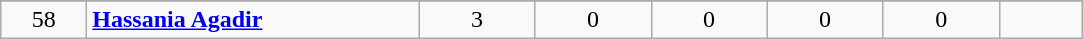<table class="wikitable sortable" style="text-align: center;">
<tr>
</tr>
<tr>
<td width="50">58</td>
<td width="214" align="left"> <strong><a href='#'>Hassania Agadir</a></strong></td>
<td width="70">3</td>
<td width="70">0</td>
<td width="70">0</td>
<td width="70">0</td>
<td width="70">0</td>
<td width="48"><strong></strong></td>
</tr>
</table>
